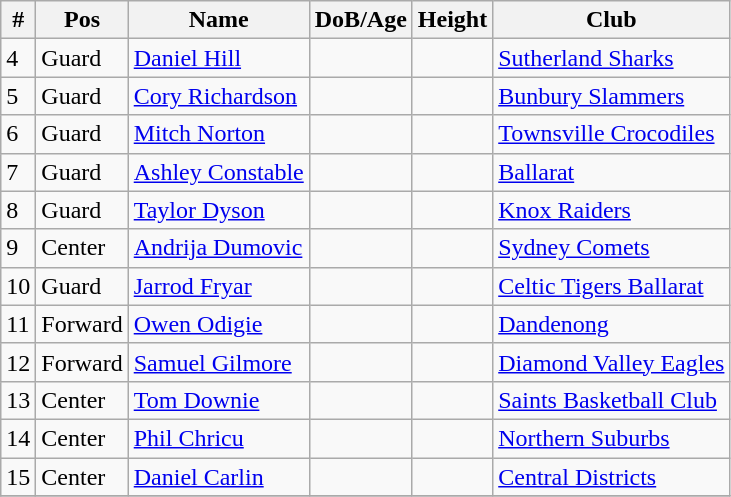<table class="wikitable sortable">
<tr>
<th>#</th>
<th>Pos</th>
<th>Name</th>
<th>DoB/Age</th>
<th>Height</th>
<th>Club</th>
</tr>
<tr>
<td>4</td>
<td>Guard</td>
<td><a href='#'>Daniel Hill</a></td>
<td></td>
<td></td>
<td> <a href='#'>Sutherland Sharks</a></td>
</tr>
<tr>
<td>5</td>
<td>Guard</td>
<td><a href='#'>Cory Richardson</a></td>
<td></td>
<td></td>
<td> <a href='#'>Bunbury Slammers</a></td>
</tr>
<tr>
<td>6</td>
<td>Guard</td>
<td><a href='#'>Mitch Norton</a></td>
<td></td>
<td></td>
<td> <a href='#'>Townsville Crocodiles</a></td>
</tr>
<tr>
<td>7</td>
<td>Guard</td>
<td><a href='#'>Ashley Constable</a></td>
<td></td>
<td></td>
<td> <a href='#'>Ballarat</a></td>
</tr>
<tr>
<td>8</td>
<td>Guard</td>
<td><a href='#'>Taylor Dyson</a></td>
<td></td>
<td></td>
<td> <a href='#'>Knox Raiders</a></td>
</tr>
<tr>
<td>9</td>
<td>Center</td>
<td><a href='#'>Andrija Dumovic</a></td>
<td></td>
<td></td>
<td> <a href='#'>Sydney Comets</a></td>
</tr>
<tr>
<td>10</td>
<td>Guard</td>
<td><a href='#'>Jarrod Fryar</a></td>
<td></td>
<td></td>
<td> <a href='#'>Celtic Tigers Ballarat</a></td>
</tr>
<tr>
<td>11</td>
<td>Forward</td>
<td><a href='#'>Owen Odigie</a></td>
<td></td>
<td></td>
<td> <a href='#'>Dandenong</a></td>
</tr>
<tr>
<td>12</td>
<td>Forward</td>
<td><a href='#'>Samuel Gilmore</a></td>
<td></td>
<td></td>
<td> <a href='#'>Diamond Valley Eagles</a></td>
</tr>
<tr>
<td>13</td>
<td>Center</td>
<td><a href='#'>Tom Downie</a></td>
<td></td>
<td></td>
<td> <a href='#'>Saints Basketball Club</a></td>
</tr>
<tr>
<td>14</td>
<td>Center</td>
<td><a href='#'>Phil Chricu</a></td>
<td></td>
<td></td>
<td> <a href='#'>Northern Suburbs</a></td>
</tr>
<tr>
<td>15</td>
<td>Center</td>
<td><a href='#'>Daniel Carlin</a></td>
<td></td>
<td></td>
<td> <a href='#'>Central Districts</a></td>
</tr>
<tr>
</tr>
</table>
